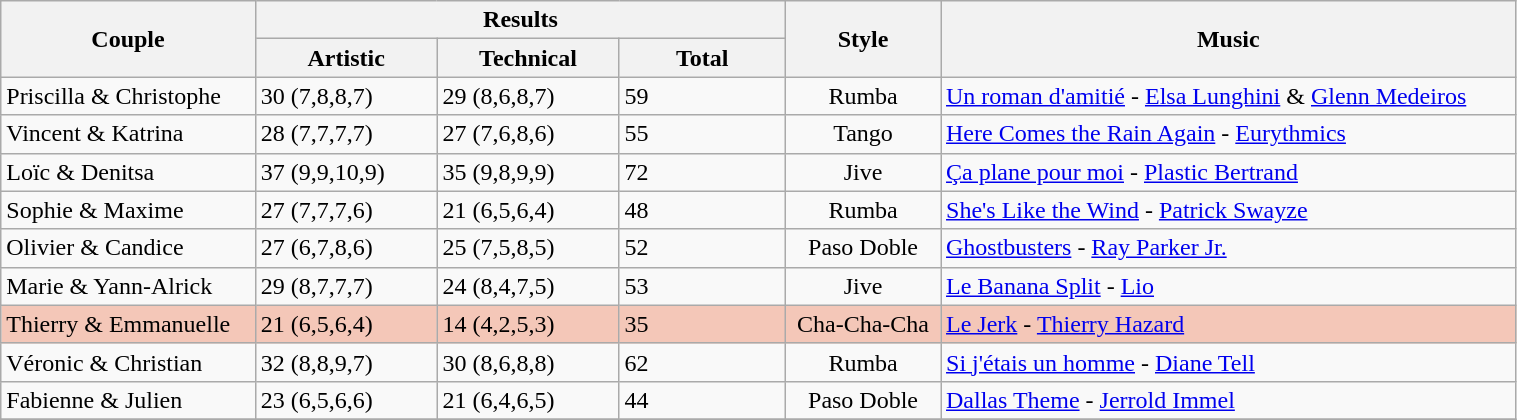<table class="wikitable" style="width:80%;">
<tr>
<th rowspan="2">Couple</th>
<th colspan=3>Results</th>
<th rowspan="2">Style</th>
<th rowspan="2">Music</th>
</tr>
<tr>
<th style="width:12%;">Artistic</th>
<th style="width:12%;">Technical</th>
<th style="width:11%;">Total</th>
</tr>
<tr>
<td>Priscilla & Christophe</td>
<td>30 (7,8,8,7)</td>
<td>29 (8,6,8,7)</td>
<td>59</td>
<td style="text-align:center;">Rumba</td>
<td><a href='#'>Un roman d'amitié</a> - <a href='#'>Elsa Lunghini</a> & <a href='#'>Glenn Medeiros</a></td>
</tr>
<tr>
<td>Vincent & Katrina</td>
<td>28 (7,7,7,7)</td>
<td>27 (7,6,8,6)</td>
<td>55</td>
<td style="text-align:center;">Tango</td>
<td><a href='#'>Here Comes the Rain Again</a> - <a href='#'>Eurythmics</a></td>
</tr>
<tr>
<td>Loïc & Denitsa</td>
<td>37 (9,9,10,9)</td>
<td>35 (9,8,9,9)</td>
<td>72</td>
<td style="text-align:center;">Jive</td>
<td><a href='#'>Ça plane pour moi</a> - <a href='#'>Plastic Bertrand</a></td>
</tr>
<tr>
<td>Sophie & Maxime</td>
<td>27 (7,7,7,6)</td>
<td>21 (6,5,6,4)</td>
<td>48</td>
<td style="text-align:center;">Rumba</td>
<td><a href='#'>She's Like the Wind</a> - <a href='#'>Patrick Swayze</a></td>
</tr>
<tr>
<td>Olivier & Candice</td>
<td>27 (6,7,8,6)</td>
<td>25 (7,5,8,5)</td>
<td>52</td>
<td style="text-align:center;">Paso Doble</td>
<td><a href='#'>Ghostbusters</a> - <a href='#'>Ray Parker Jr.</a></td>
</tr>
<tr>
<td>Marie & Yann-Alrick</td>
<td>29 (8,7,7,7)</td>
<td>24 (8,4,7,5)</td>
<td>53</td>
<td style="text-align:center;">Jive</td>
<td><a href='#'>Le Banana Split</a> - <a href='#'>Lio</a></td>
</tr>
<tr style="background-color:#F4C7B8;">
<td>Thierry & Emmanuelle</td>
<td>21 (6,5,6,4)</td>
<td>14 (4,2,5,3)</td>
<td>35</td>
<td style="text-align:center;">Cha-Cha-Cha</td>
<td><a href='#'>Le Jerk</a> - <a href='#'>Thierry Hazard</a></td>
</tr>
<tr>
<td>Véronic & Christian</td>
<td>32 (8,8,9,7)</td>
<td>30 (8,6,8,8)</td>
<td>62</td>
<td style="text-align:center;">Rumba</td>
<td><a href='#'>Si j'étais un homme</a> - <a href='#'>Diane Tell</a></td>
</tr>
<tr>
<td>Fabienne & Julien</td>
<td>23 (6,5,6,6)</td>
<td>21 (6,4,6,5)</td>
<td>44</td>
<td style="text-align:center;">Paso Doble</td>
<td><a href='#'>Dallas Theme</a> - <a href='#'>Jerrold Immel</a></td>
</tr>
<tr>
</tr>
</table>
